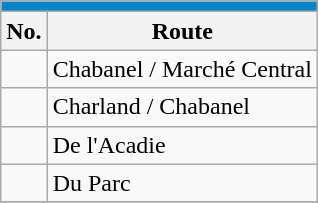<table align=center class="wikitable">
<tr>
<th style="background: #0085CA; font-size:100%; color:#FFFFFF;"colspan="4"><a href='#'></a></th>
</tr>
<tr>
<th>No.</th>
<th>Route</th>
</tr>
<tr>
<td></td>
<td>Chabanel / Marché Central</td>
</tr>
<tr>
<td></td>
<td>Charland / Chabanel</td>
</tr>
<tr>
<td></td>
<td>De l'Acadie</td>
</tr>
<tr>
<td {{Avoid wrap> </td>
<td>Du Parc</td>
</tr>
<tr>
</tr>
</table>
